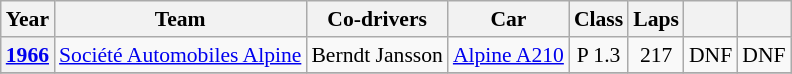<table class="wikitable" style="text-align:center; font-size:90%">
<tr>
<th>Year</th>
<th>Team</th>
<th>Co-drivers</th>
<th>Car</th>
<th>Class</th>
<th>Laps</th>
<th></th>
<th></th>
</tr>
<tr>
<th><a href='#'>1966</a></th>
<td align="left"> <a href='#'>Société Automobiles Alpine</a></td>
<td align="left"> Berndt Jansson</td>
<td align="left"><a href='#'>Alpine A210</a></td>
<td>P 1.3</td>
<td>217</td>
<td>DNF</td>
<td>DNF</td>
</tr>
<tr>
</tr>
</table>
